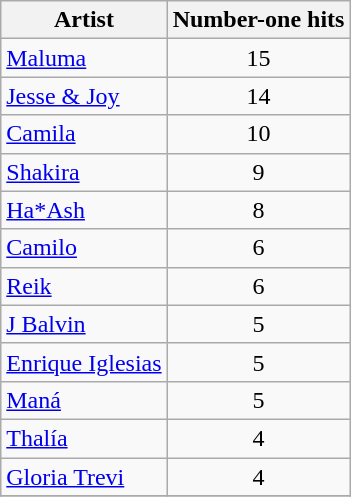<table class="wikitable sortable" border="1" style="text-align: center;">
<tr>
<th>Artist</th>
<th>Number-one hits</th>
</tr>
<tr>
<td align=left><a href='#'>Maluma</a></td>
<td>15</td>
</tr>
<tr>
<td align=left><a href='#'>Jesse & Joy</a></td>
<td>14</td>
</tr>
<tr>
<td align=left><a href='#'>Camila</a></td>
<td>10</td>
</tr>
<tr>
<td align=left><a href='#'>Shakira</a></td>
<td>9</td>
</tr>
<tr>
<td align="left"><a href='#'>Ha*Ash</a></td>
<td>8</td>
</tr>
<tr>
<td align=left><a href='#'>Camilo</a></td>
<td>6</td>
</tr>
<tr>
<td align=left><a href='#'>Reik</a></td>
<td>6</td>
</tr>
<tr>
<td align=left><a href='#'>J Balvin</a></td>
<td>5</td>
</tr>
<tr>
<td align=left><a href='#'>Enrique Iglesias</a></td>
<td>5</td>
</tr>
<tr>
<td align=left><a href='#'>Maná</a></td>
<td>5</td>
</tr>
<tr>
<td align=left><a href='#'>Thalía</a></td>
<td>4</td>
</tr>
<tr>
<td align=left><a href='#'>Gloria Trevi</a></td>
<td>4</td>
</tr>
<tr>
</tr>
</table>
